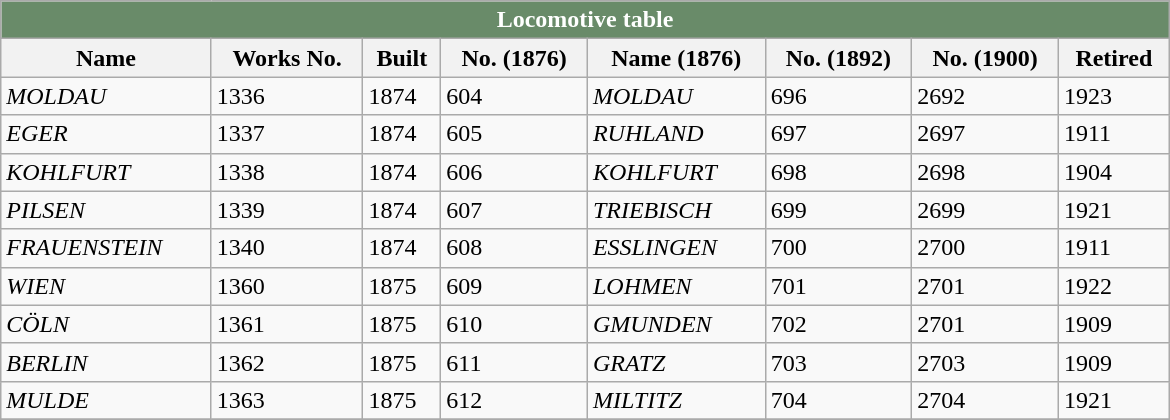<table class="wikitable float-left"  width="780">
<tr ->
<th colspan="9" style="color:white; background:#698B69"><strong>Locomotive table</strong></th>
</tr>
<tr ->
<th>Name</th>
<th>Works No.</th>
<th>Built</th>
<th>No. (1876)</th>
<th>Name (1876)</th>
<th>No. (1892)</th>
<th>No. (1900)</th>
<th>Retired</th>
</tr>
<tr>
<td><em>MOLDAU</em></td>
<td>1336</td>
<td>1874</td>
<td>604</td>
<td><em>MOLDAU</em></td>
<td>696</td>
<td>2692</td>
<td>1923</td>
</tr>
<tr>
<td><em>EGER</em></td>
<td>1337</td>
<td>1874</td>
<td>605</td>
<td><em>RUHLAND</em></td>
<td>697</td>
<td>2697</td>
<td>1911</td>
</tr>
<tr>
<td><em>KOHLFURT</em></td>
<td>1338</td>
<td>1874</td>
<td>606</td>
<td><em>KOHLFURT</em></td>
<td>698</td>
<td>2698</td>
<td>1904</td>
</tr>
<tr>
<td><em>PILSEN</em></td>
<td>1339</td>
<td>1874</td>
<td>607</td>
<td><em>TRIEBISCH</em></td>
<td>699</td>
<td>2699</td>
<td>1921</td>
</tr>
<tr>
<td><em>FRAUENSTEIN</em></td>
<td>1340</td>
<td>1874</td>
<td>608</td>
<td><em>ESSLINGEN</em></td>
<td>700</td>
<td>2700</td>
<td>1911</td>
</tr>
<tr>
<td><em>WIEN</em></td>
<td>1360</td>
<td>1875</td>
<td>609</td>
<td><em>LOHMEN</em></td>
<td>701</td>
<td>2701</td>
<td>1922</td>
</tr>
<tr>
<td><em>CÖLN</em></td>
<td>1361</td>
<td>1875</td>
<td>610</td>
<td><em>GMUNDEN</em></td>
<td>702</td>
<td>2701</td>
<td>1909</td>
</tr>
<tr>
<td><em>BERLIN</em></td>
<td>1362</td>
<td>1875</td>
<td>611</td>
<td><em>GRATZ</em></td>
<td>703</td>
<td>2703</td>
<td>1909</td>
</tr>
<tr>
<td><em>MULDE</em></td>
<td>1363</td>
<td>1875</td>
<td>612</td>
<td><em>MILTITZ</em></td>
<td>704</td>
<td>2704</td>
<td>1921</td>
</tr>
<tr>
</tr>
</table>
